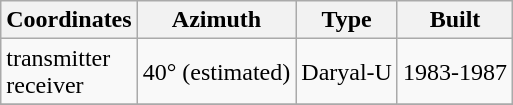<table class="wikitable">
<tr align=center>
<th>Coordinates</th>
<th>Azimuth </th>
<th>Type</th>
<th>Built</th>
</tr>
<tr>
<td> transmitter<br> receiver</td>
<td>40° (estimated)</td>
<td>Daryal-U</td>
<td>1983-1987</td>
</tr>
<tr>
</tr>
</table>
